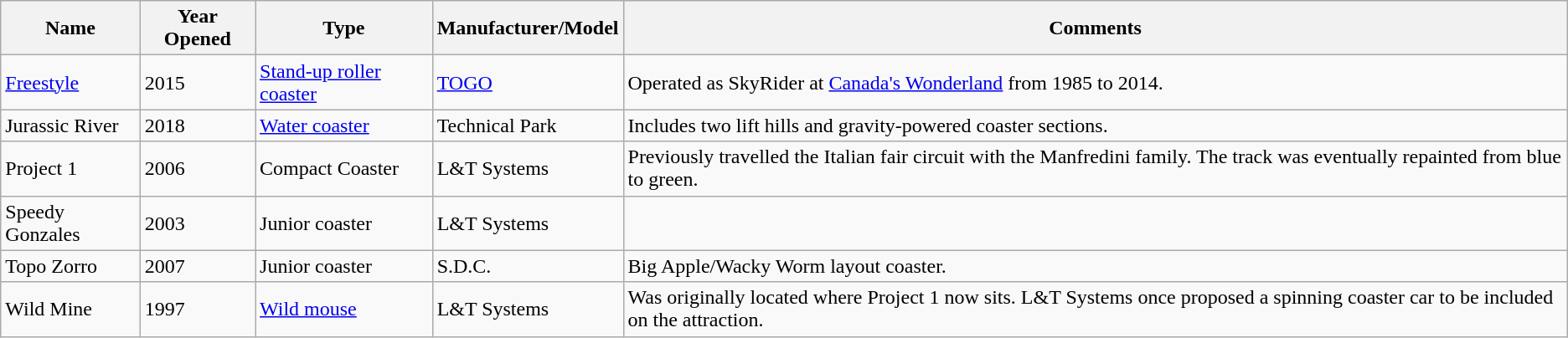<table class="wikitable sortable">
<tr>
<th>Name</th>
<th>Year Opened</th>
<th>Type</th>
<th>Manufacturer/Model</th>
<th>Comments</th>
</tr>
<tr>
<td><a href='#'>Freestyle</a></td>
<td>2015</td>
<td><a href='#'>Stand-up roller coaster</a></td>
<td><a href='#'>TOGO</a></td>
<td>Operated as SkyRider at <a href='#'>Canada's Wonderland</a> from 1985 to 2014.</td>
</tr>
<tr>
<td>Jurassic River</td>
<td>2018</td>
<td><a href='#'>Water coaster</a></td>
<td>Technical Park</td>
<td>Includes two lift hills and gravity-powered coaster sections.</td>
</tr>
<tr>
<td>Project 1</td>
<td>2006</td>
<td>Compact Coaster</td>
<td>L&T Systems</td>
<td>Previously travelled the Italian fair circuit with the Manfredini family. The track was eventually repainted from blue to green.</td>
</tr>
<tr>
<td>Speedy Gonzales</td>
<td>2003</td>
<td>Junior coaster</td>
<td>L&T Systems</td>
<td></td>
</tr>
<tr>
<td>Topo Zorro</td>
<td>2007</td>
<td>Junior coaster</td>
<td>S.D.C.</td>
<td>Big Apple/Wacky Worm layout coaster.</td>
</tr>
<tr>
<td>Wild Mine</td>
<td>1997</td>
<td><a href='#'>Wild mouse</a></td>
<td>L&T Systems</td>
<td>Was originally located where Project 1 now sits. L&T Systems once proposed a spinning coaster car to be included on the attraction.</td>
</tr>
</table>
